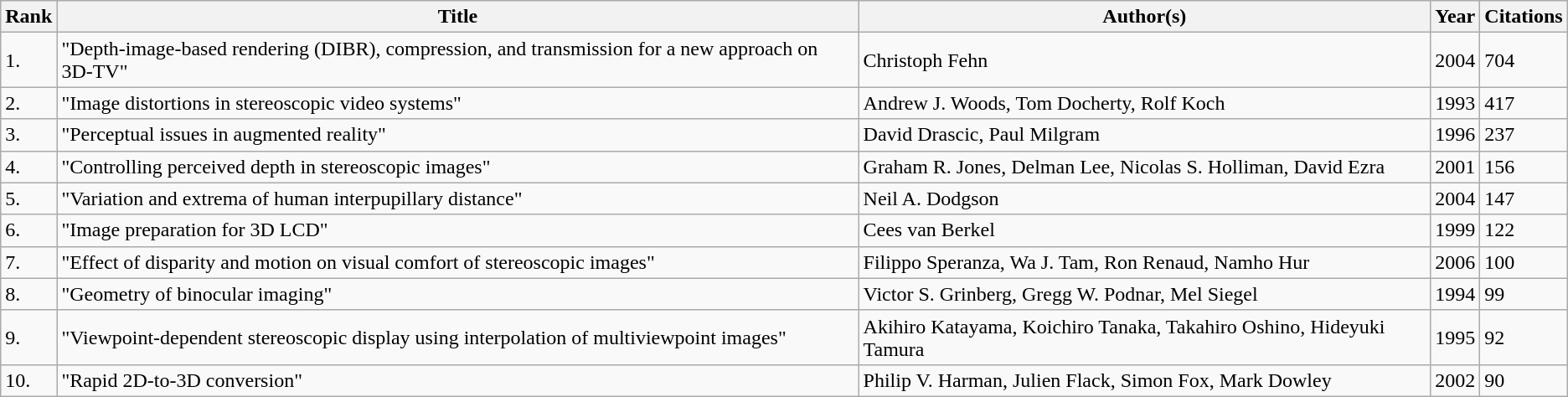<table class="wikitable">
<tr>
<th>Rank</th>
<th>Title</th>
<th>Author(s)</th>
<th>Year</th>
<th>Citations</th>
</tr>
<tr>
<td>1.</td>
<td>"Depth-image-based rendering (DIBR), compression, and transmission for a  new approach on 3D-TV"</td>
<td>Christoph Fehn</td>
<td>2004</td>
<td>704</td>
</tr>
<tr>
<td>2.</td>
<td>"Image distortions in stereoscopic video systems"</td>
<td>Andrew J. Woods, Tom  Docherty, Rolf Koch</td>
<td>1993</td>
<td>417</td>
</tr>
<tr>
<td>3.</td>
<td>"Perceptual issues in augmented reality"</td>
<td>David Drascic, Paul Milgram</td>
<td>1996</td>
<td>237</td>
</tr>
<tr>
<td>4.</td>
<td>"Controlling perceived depth in stereoscopic images"</td>
<td>Graham R. Jones,  Delman Lee, Nicolas S. Holliman, David Ezra</td>
<td>2001</td>
<td>156</td>
</tr>
<tr>
<td>5.</td>
<td>"Variation and extrema of human interpupillary distance"</td>
<td>Neil A. Dodgson</td>
<td>2004</td>
<td>147</td>
</tr>
<tr>
<td>6.</td>
<td>"Image preparation for 3D LCD"</td>
<td>Cees van Berkel</td>
<td>1999</td>
<td>122</td>
</tr>
<tr>
<td>7.</td>
<td>"Effect of disparity and motion on visual comfort of stereoscopic images"</td>
<td>Filippo Speranza, Wa J. Tam, Ron Renaud, Namho Hur</td>
<td>2006</td>
<td>100</td>
</tr>
<tr>
<td>8.</td>
<td>"Geometry of binocular imaging"</td>
<td>Victor S. Grinberg, Gregg W. Podnar, Mel  Siegel</td>
<td>1994</td>
<td>99</td>
</tr>
<tr>
<td>9.</td>
<td>"Viewpoint-dependent stereoscopic display using interpolation of  multiviewpoint images"</td>
<td>Akihiro Katayama, Koichiro Tanaka, Takahiro Oshino,  Hideyuki Tamura</td>
<td>1995</td>
<td>92</td>
</tr>
<tr>
<td>10.</td>
<td>"Rapid 2D-to-3D conversion"</td>
<td>Philip V. Harman, Julien Flack, Simon Fox, Mark  Dowley</td>
<td>2002</td>
<td>90</td>
</tr>
</table>
